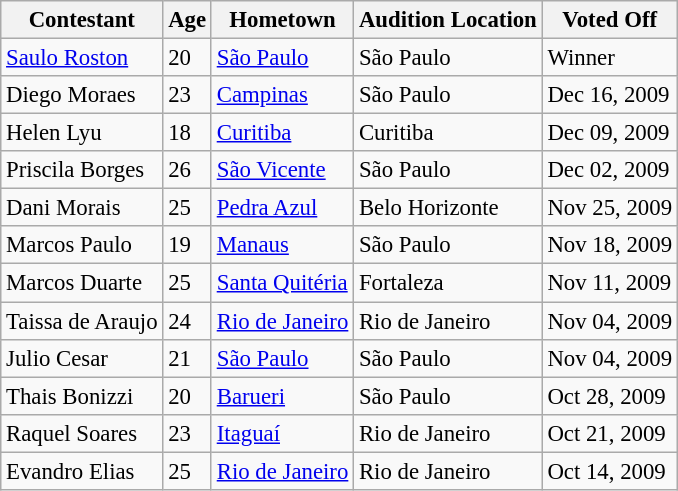<table class="wikitable" style="font-size:95%;">
<tr>
<th>Contestant</th>
<th>Age</th>
<th>Hometown</th>
<th>Audition Location</th>
<th>Voted Off</th>
</tr>
<tr>
<td><a href='#'>Saulo Roston</a></td>
<td>20</td>
<td><a href='#'>São Paulo</a></td>
<td>São Paulo</td>
<td>Winner</td>
</tr>
<tr>
<td>Diego Moraes</td>
<td>23</td>
<td><a href='#'>Campinas</a></td>
<td>São Paulo</td>
<td>Dec 16, 2009</td>
</tr>
<tr>
<td>Helen Lyu</td>
<td>18</td>
<td><a href='#'>Curitiba</a></td>
<td>Curitiba</td>
<td>Dec 09, 2009</td>
</tr>
<tr>
<td>Priscila Borges</td>
<td>26</td>
<td><a href='#'>São Vicente</a></td>
<td>São Paulo</td>
<td>Dec 02, 2009</td>
</tr>
<tr>
<td>Dani Morais</td>
<td>25</td>
<td><a href='#'>Pedra Azul</a></td>
<td>Belo Horizonte</td>
<td>Nov 25, 2009</td>
</tr>
<tr>
<td>Marcos Paulo</td>
<td>19</td>
<td><a href='#'>Manaus</a></td>
<td>São Paulo</td>
<td>Nov 18, 2009</td>
</tr>
<tr>
<td>Marcos Duarte</td>
<td>25</td>
<td><a href='#'>Santa Quitéria</a></td>
<td>Fortaleza</td>
<td>Nov 11, 2009</td>
</tr>
<tr>
<td>Taissa de Araujo</td>
<td>24</td>
<td><a href='#'>Rio de Janeiro</a></td>
<td>Rio de Janeiro</td>
<td>Nov 04, 2009</td>
</tr>
<tr>
<td>Julio Cesar</td>
<td>21</td>
<td><a href='#'>São Paulo</a></td>
<td>São Paulo</td>
<td>Nov 04, 2009</td>
</tr>
<tr>
<td>Thais Bonizzi</td>
<td>20</td>
<td><a href='#'>Barueri</a></td>
<td>São Paulo</td>
<td>Oct 28, 2009</td>
</tr>
<tr>
<td>Raquel Soares</td>
<td>23</td>
<td><a href='#'>Itaguaí</a></td>
<td>Rio de Janeiro</td>
<td>Oct 21, 2009</td>
</tr>
<tr>
<td>Evandro Elias</td>
<td>25</td>
<td><a href='#'>Rio de Janeiro</a></td>
<td>Rio de Janeiro</td>
<td>Oct 14, 2009</td>
</tr>
</table>
